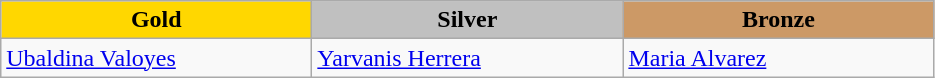<table class="wikitable" style="text-align:left">
<tr align="center">
<td width=200 bgcolor=gold><strong>Gold</strong></td>
<td width=200 bgcolor=silver><strong>Silver</strong></td>
<td width=200 bgcolor=CC9966><strong>Bronze</strong></td>
</tr>
<tr>
<td><a href='#'>Ubaldina Valoyes</a><br><em></em></td>
<td><a href='#'>Yarvanis Herrera</a><br><em></em></td>
<td><a href='#'>Maria Alvarez</a><br><em></em></td>
</tr>
</table>
